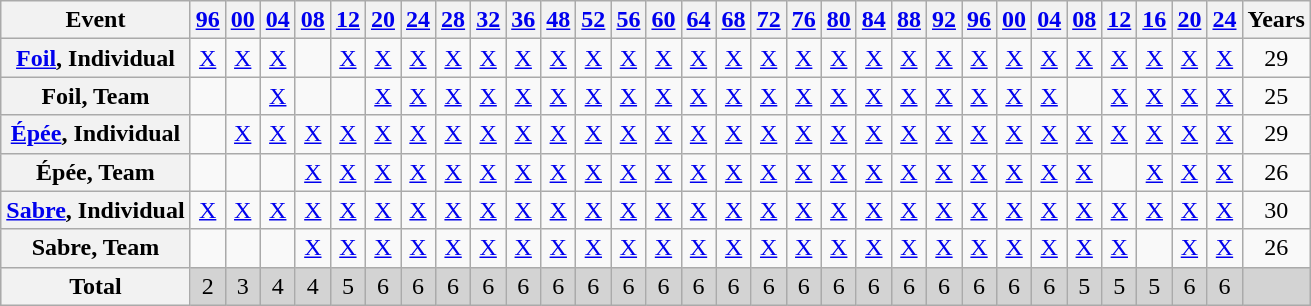<table class="wikitable plainrowheaders sticky-header" style="text-align:center">
<tr>
<th scope="col">Event</th>
<th scope="col"><a href='#'>96</a></th>
<th scope="col"><a href='#'>00</a></th>
<th scope="col"><a href='#'>04</a></th>
<th scope="col"><a href='#'>08</a></th>
<th scope="col"><a href='#'>12</a></th>
<th scope="col"><a href='#'>20</a></th>
<th scope="col"><a href='#'>24</a></th>
<th scope="col"><a href='#'>28</a></th>
<th scope="col"><a href='#'>32</a></th>
<th scope="col"><a href='#'>36</a></th>
<th scope="col"><a href='#'>48</a></th>
<th scope="col"><a href='#'>52</a></th>
<th scope="col"><a href='#'>56</a></th>
<th scope="col"><a href='#'>60</a></th>
<th scope="col"><a href='#'>64</a></th>
<th scope="col"><a href='#'>68</a></th>
<th scope="col"><a href='#'>72</a></th>
<th scope="col"><a href='#'>76</a></th>
<th scope="col"><a href='#'>80</a></th>
<th scope="col"><a href='#'>84</a></th>
<th scope="col"><a href='#'>88</a></th>
<th scope="col"><a href='#'>92</a></th>
<th scope="col"><a href='#'>96</a></th>
<th scope="col"><a href='#'>00</a></th>
<th scope="col"><a href='#'>04</a></th>
<th scope="col"><a href='#'>08</a></th>
<th scope="col"><a href='#'>12</a></th>
<th scope="col"><a href='#'>16</a></th>
<th scope="col"><a href='#'>20</a></th>
<th scope="col"><a href='#'>24</a></th>
<th scope="col">Years</th>
</tr>
<tr>
<th scope="row"><a href='#'>Foil</a>, Individual</th>
<td><a href='#'>X</a></td>
<td><a href='#'>X</a></td>
<td><a href='#'>X</a></td>
<td></td>
<td><a href='#'>X</a></td>
<td><a href='#'>X</a></td>
<td><a href='#'>X</a></td>
<td><a href='#'>X</a></td>
<td><a href='#'>X</a></td>
<td><a href='#'>X</a></td>
<td><a href='#'>X</a></td>
<td><a href='#'>X</a></td>
<td><a href='#'>X</a></td>
<td><a href='#'>X</a></td>
<td><a href='#'>X</a></td>
<td><a href='#'>X</a></td>
<td><a href='#'>X</a></td>
<td><a href='#'>X</a></td>
<td><a href='#'>X</a></td>
<td><a href='#'>X</a></td>
<td><a href='#'>X</a></td>
<td><a href='#'>X</a></td>
<td><a href='#'>X</a></td>
<td><a href='#'>X</a></td>
<td><a href='#'>X</a></td>
<td><a href='#'>X</a></td>
<td><a href='#'>X</a></td>
<td><a href='#'>X</a></td>
<td><a href='#'>X</a></td>
<td><a href='#'>X</a></td>
<td>29</td>
</tr>
<tr>
<th scope="row">Foil, Team</th>
<td></td>
<td></td>
<td><a href='#'>X</a></td>
<td></td>
<td></td>
<td><a href='#'>X</a></td>
<td><a href='#'>X</a></td>
<td><a href='#'>X</a></td>
<td><a href='#'>X</a></td>
<td><a href='#'>X</a></td>
<td><a href='#'>X</a></td>
<td><a href='#'>X</a></td>
<td><a href='#'>X</a></td>
<td><a href='#'>X</a></td>
<td><a href='#'>X</a></td>
<td><a href='#'>X</a></td>
<td><a href='#'>X</a></td>
<td><a href='#'>X</a></td>
<td><a href='#'>X</a></td>
<td><a href='#'>X</a></td>
<td><a href='#'>X</a></td>
<td><a href='#'>X</a></td>
<td><a href='#'>X</a></td>
<td><a href='#'>X</a></td>
<td><a href='#'>X</a></td>
<td></td>
<td><a href='#'>X</a></td>
<td><a href='#'>X</a></td>
<td><a href='#'>X</a></td>
<td><a href='#'>X</a></td>
<td>25</td>
</tr>
<tr>
<th scope="row"><a href='#'>Épée</a>, Individual</th>
<td></td>
<td><a href='#'>X</a></td>
<td><a href='#'>X</a></td>
<td><a href='#'>X</a></td>
<td><a href='#'>X</a></td>
<td><a href='#'>X</a></td>
<td><a href='#'>X</a></td>
<td><a href='#'>X</a></td>
<td><a href='#'>X</a></td>
<td><a href='#'>X</a></td>
<td><a href='#'>X</a></td>
<td><a href='#'>X</a></td>
<td><a href='#'>X</a></td>
<td><a href='#'>X</a></td>
<td><a href='#'>X</a></td>
<td><a href='#'>X</a></td>
<td><a href='#'>X</a></td>
<td><a href='#'>X</a></td>
<td><a href='#'>X</a></td>
<td><a href='#'>X</a></td>
<td><a href='#'>X</a></td>
<td><a href='#'>X</a></td>
<td><a href='#'>X</a></td>
<td><a href='#'>X</a></td>
<td><a href='#'>X</a></td>
<td><a href='#'>X</a></td>
<td><a href='#'>X</a></td>
<td><a href='#'>X</a></td>
<td><a href='#'>X</a></td>
<td><a href='#'>X</a></td>
<td>29</td>
</tr>
<tr>
<th scope="row">Épée, Team</th>
<td></td>
<td></td>
<td></td>
<td><a href='#'>X</a></td>
<td><a href='#'>X</a></td>
<td><a href='#'>X</a></td>
<td><a href='#'>X</a></td>
<td><a href='#'>X</a></td>
<td><a href='#'>X</a></td>
<td><a href='#'>X</a></td>
<td><a href='#'>X</a></td>
<td><a href='#'>X</a></td>
<td><a href='#'>X</a></td>
<td><a href='#'>X</a></td>
<td><a href='#'>X</a></td>
<td><a href='#'>X</a></td>
<td><a href='#'>X</a></td>
<td><a href='#'>X</a></td>
<td><a href='#'>X</a></td>
<td><a href='#'>X</a></td>
<td><a href='#'>X</a></td>
<td><a href='#'>X</a></td>
<td><a href='#'>X</a></td>
<td><a href='#'>X</a></td>
<td><a href='#'>X</a></td>
<td><a href='#'>X</a></td>
<td></td>
<td><a href='#'>X</a></td>
<td><a href='#'>X</a></td>
<td><a href='#'>X</a></td>
<td>26</td>
</tr>
<tr>
<th scope="row"><a href='#'>Sabre</a>, Individual</th>
<td><a href='#'>X</a></td>
<td><a href='#'>X</a></td>
<td><a href='#'>X</a></td>
<td><a href='#'>X</a></td>
<td><a href='#'>X</a></td>
<td><a href='#'>X</a></td>
<td><a href='#'>X</a></td>
<td><a href='#'>X</a></td>
<td><a href='#'>X</a></td>
<td><a href='#'>X</a></td>
<td><a href='#'>X</a></td>
<td><a href='#'>X</a></td>
<td><a href='#'>X</a></td>
<td><a href='#'>X</a></td>
<td><a href='#'>X</a></td>
<td><a href='#'>X</a></td>
<td><a href='#'>X</a></td>
<td><a href='#'>X</a></td>
<td><a href='#'>X</a></td>
<td><a href='#'>X</a></td>
<td><a href='#'>X</a></td>
<td><a href='#'>X</a></td>
<td><a href='#'>X</a></td>
<td><a href='#'>X</a></td>
<td><a href='#'>X</a></td>
<td><a href='#'>X</a></td>
<td><a href='#'>X</a></td>
<td><a href='#'>X</a></td>
<td><a href='#'>X</a></td>
<td><a href='#'>X</a></td>
<td>30</td>
</tr>
<tr>
<th scope="row">Sabre, Team</th>
<td></td>
<td></td>
<td></td>
<td><a href='#'>X</a></td>
<td><a href='#'>X</a></td>
<td><a href='#'>X</a></td>
<td><a href='#'>X</a></td>
<td><a href='#'>X</a></td>
<td><a href='#'>X</a></td>
<td><a href='#'>X</a></td>
<td><a href='#'>X</a></td>
<td><a href='#'>X</a></td>
<td><a href='#'>X</a></td>
<td><a href='#'>X</a></td>
<td><a href='#'>X</a></td>
<td><a href='#'>X</a></td>
<td><a href='#'>X</a></td>
<td><a href='#'>X</a></td>
<td><a href='#'>X</a></td>
<td><a href='#'>X</a></td>
<td><a href='#'>X</a></td>
<td><a href='#'>X</a></td>
<td><a href='#'>X</a></td>
<td><a href='#'>X</a></td>
<td><a href='#'>X</a></td>
<td><a href='#'>X</a></td>
<td><a href='#'>X</a></td>
<td></td>
<td><a href='#'>X</a></td>
<td><a href='#'>X</a></td>
<td>26</td>
</tr>
<tr bgcolor=lightgray>
<th scope="row"><strong>Total</strong></th>
<td>2</td>
<td>3</td>
<td>4</td>
<td>4</td>
<td>5</td>
<td>6</td>
<td>6</td>
<td>6</td>
<td>6</td>
<td>6</td>
<td>6</td>
<td>6</td>
<td>6</td>
<td>6</td>
<td>6</td>
<td>6</td>
<td>6</td>
<td>6</td>
<td>6</td>
<td>6</td>
<td>6</td>
<td>6</td>
<td>6</td>
<td>6</td>
<td>6</td>
<td>5</td>
<td>5</td>
<td>5</td>
<td>6</td>
<td>6</td>
<td></td>
</tr>
</table>
